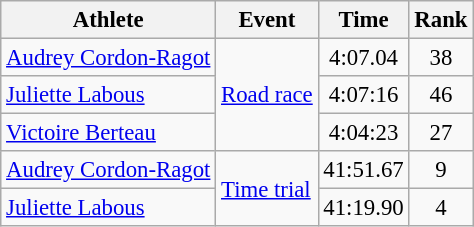<table class=wikitable style=font-size:95%;text-align:center>
<tr>
<th>Athlete</th>
<th>Event</th>
<th>Time</th>
<th>Rank</th>
</tr>
<tr align=center>
<td align=left><a href='#'>Audrey Cordon-Ragot</a></td>
<td align=center rowspan=3><a href='#'>Road race</a></td>
<td>4:07.04</td>
<td>38</td>
</tr>
<tr align=center>
<td align=left><a href='#'>Juliette Labous</a></td>
<td>4:07:16</td>
<td>46</td>
</tr>
<tr align=center>
<td align=left><a href='#'>Victoire Berteau</a></td>
<td>4:04:23</td>
<td>27</td>
</tr>
<tr align=center>
<td align=left><a href='#'>Audrey Cordon-Ragot</a></td>
<td align=left rowspan=2><a href='#'>Time trial</a></td>
<td>41:51.67</td>
<td>9</td>
</tr>
<tr align=center>
<td align=left><a href='#'>Juliette Labous</a></td>
<td>41:19.90</td>
<td>4</td>
</tr>
</table>
